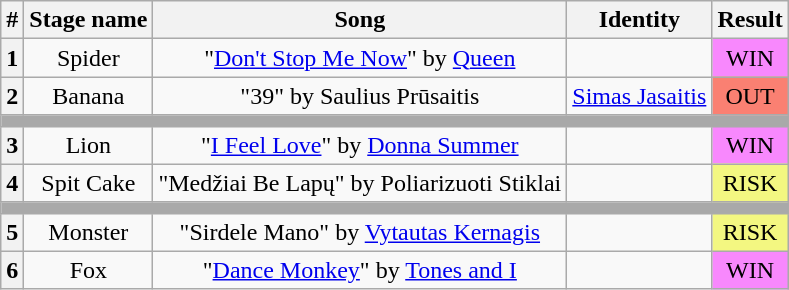<table class="wikitable plainrowheaders" style="text-align: center;">
<tr>
<th>#</th>
<th>Stage name</th>
<th>Song</th>
<th>Identity</th>
<th>Result</th>
</tr>
<tr>
<th>1</th>
<td>Spider</td>
<td>"<a href='#'>Don't Stop Me Now</a>" by <a href='#'>Queen</a></td>
<td></td>
<td bgcolor=#F888FD>WIN</td>
</tr>
<tr>
<th>2</th>
<td>Banana</td>
<td>"39" by Saulius Prūsaitis</td>
<td><a href='#'>Simas Jasaitis</a></td>
<td bgcolor=salmon>OUT</td>
</tr>
<tr>
<td colspan="5" style="background:darkgray"></td>
</tr>
<tr>
<th>3</th>
<td>Lion</td>
<td>"<a href='#'>I Feel Love</a>" by <a href='#'>Donna Summer</a></td>
<td></td>
<td bgcolor=#F888FD>WIN</td>
</tr>
<tr>
<th>4</th>
<td>Spit Cake</td>
<td>"Medžiai Be Lapų" by Poliarizuoti Stiklai</td>
<td></td>
<td bgcolor="#F3F781">RISK</td>
</tr>
<tr>
<td colspan="5" style="background:darkgray"></td>
</tr>
<tr>
<th>5</th>
<td>Monster</td>
<td>"Sirdele Mano" by <a href='#'>Vytautas Kernagis</a></td>
<td></td>
<td bgcolor="#F3F781">RISK</td>
</tr>
<tr>
<th>6</th>
<td>Fox</td>
<td>"<a href='#'>Dance Monkey</a>" by <a href='#'>Tones and I</a></td>
<td></td>
<td bgcolor=#F888FD>WIN</td>
</tr>
</table>
